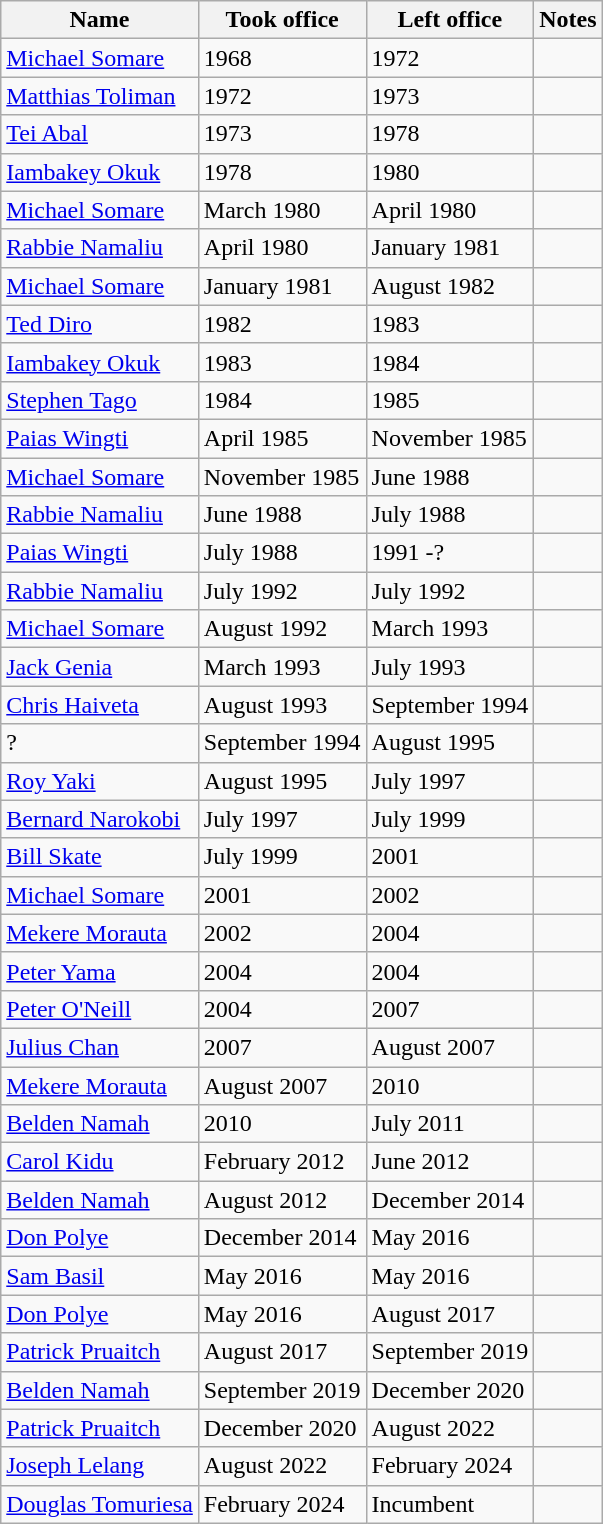<table class="wikitable">
<tr>
<th>Name</th>
<th>Took office</th>
<th>Left office</th>
<th>Notes</th>
</tr>
<tr>
<td><a href='#'>Michael Somare</a></td>
<td>1968</td>
<td>1972</td>
<td></td>
</tr>
<tr>
<td><a href='#'>Matthias Toliman</a></td>
<td>1972</td>
<td>1973</td>
<td></td>
</tr>
<tr>
<td><a href='#'>Tei Abal</a></td>
<td>1973</td>
<td>1978</td>
<td></td>
</tr>
<tr>
<td><a href='#'>Iambakey Okuk</a></td>
<td>1978</td>
<td>1980</td>
<td></td>
</tr>
<tr>
<td><a href='#'>Michael Somare</a></td>
<td>March 1980</td>
<td>April 1980</td>
<td></td>
</tr>
<tr>
<td><a href='#'>Rabbie Namaliu</a></td>
<td>April 1980</td>
<td>January 1981</td>
<td></td>
</tr>
<tr>
<td><a href='#'>Michael Somare</a></td>
<td>January 1981</td>
<td>August 1982</td>
<td></td>
</tr>
<tr>
<td><a href='#'>Ted Diro</a></td>
<td>1982</td>
<td>1983</td>
<td></td>
</tr>
<tr>
<td><a href='#'>Iambakey Okuk</a></td>
<td>1983</td>
<td>1984</td>
<td></td>
</tr>
<tr>
<td><a href='#'>Stephen Tago</a></td>
<td>1984</td>
<td>1985</td>
<td></td>
</tr>
<tr>
<td><a href='#'>Paias Wingti</a></td>
<td>April 1985</td>
<td>November 1985</td>
<td></td>
</tr>
<tr>
<td><a href='#'>Michael Somare</a></td>
<td>November 1985</td>
<td>June 1988</td>
<td></td>
</tr>
<tr>
<td><a href='#'>Rabbie Namaliu</a></td>
<td>June 1988</td>
<td>July 1988</td>
<td></td>
</tr>
<tr>
<td><a href='#'>Paias Wingti</a></td>
<td>July 1988</td>
<td>1991 -?</td>
<td></td>
</tr>
<tr>
<td><a href='#'>Rabbie Namaliu</a></td>
<td>July 1992</td>
<td>July 1992</td>
<td></td>
</tr>
<tr>
<td><a href='#'>Michael Somare</a></td>
<td>August 1992</td>
<td>March 1993</td>
<td></td>
</tr>
<tr>
<td><a href='#'>Jack Genia</a></td>
<td>March 1993</td>
<td>July 1993</td>
<td></td>
</tr>
<tr>
<td><a href='#'>Chris Haiveta</a></td>
<td>August 1993</td>
<td>September 1994</td>
<td></td>
</tr>
<tr>
<td>?</td>
<td>September 1994</td>
<td>August 1995</td>
<td></td>
</tr>
<tr>
<td><a href='#'>Roy Yaki</a></td>
<td>August 1995</td>
<td>July 1997</td>
<td></td>
</tr>
<tr>
<td><a href='#'>Bernard Narokobi</a></td>
<td>July 1997</td>
<td>July 1999</td>
<td></td>
</tr>
<tr>
<td><a href='#'>Bill Skate</a></td>
<td>July 1999</td>
<td>2001</td>
<td></td>
</tr>
<tr>
<td><a href='#'>Michael Somare</a></td>
<td>2001</td>
<td>2002</td>
<td></td>
</tr>
<tr>
<td><a href='#'>Mekere Morauta</a></td>
<td>2002</td>
<td>2004</td>
<td></td>
</tr>
<tr>
<td><a href='#'>Peter Yama</a></td>
<td>2004</td>
<td>2004</td>
<td></td>
</tr>
<tr>
<td><a href='#'>Peter O'Neill</a></td>
<td>2004</td>
<td>2007</td>
<td></td>
</tr>
<tr>
<td><a href='#'>Julius Chan</a></td>
<td>2007</td>
<td>August 2007</td>
<td></td>
</tr>
<tr>
<td><a href='#'>Mekere Morauta</a></td>
<td>August 2007</td>
<td>2010</td>
<td></td>
</tr>
<tr>
<td><a href='#'>Belden Namah</a></td>
<td>2010</td>
<td>July 2011</td>
<td></td>
</tr>
<tr>
<td><a href='#'>Carol Kidu</a></td>
<td>February 2012</td>
<td>June 2012</td>
<td></td>
</tr>
<tr>
<td><a href='#'>Belden Namah</a></td>
<td>August 2012</td>
<td>December 2014</td>
<td></td>
</tr>
<tr>
<td><a href='#'>Don Polye</a></td>
<td>December 2014</td>
<td>May 2016</td>
<td></td>
</tr>
<tr>
<td><a href='#'>Sam Basil</a></td>
<td>May 2016</td>
<td>May 2016</td>
<td></td>
</tr>
<tr>
<td><a href='#'>Don Polye</a></td>
<td>May 2016</td>
<td>August 2017</td>
<td></td>
</tr>
<tr>
<td><a href='#'>Patrick Pruaitch</a></td>
<td>August 2017</td>
<td>September 2019</td>
<td></td>
</tr>
<tr>
<td><a href='#'>Belden Namah</a></td>
<td>September 2019</td>
<td>December 2020</td>
<td></td>
</tr>
<tr>
<td><a href='#'>Patrick Pruaitch</a></td>
<td>December 2020</td>
<td>August 2022</td>
<td></td>
</tr>
<tr>
<td><a href='#'>Joseph Lelang</a></td>
<td>August 2022</td>
<td>February 2024</td>
<td></td>
</tr>
<tr>
<td><a href='#'>Douglas Tomuriesa</a></td>
<td>February 2024</td>
<td>Incumbent</td>
<td></td>
</tr>
</table>
